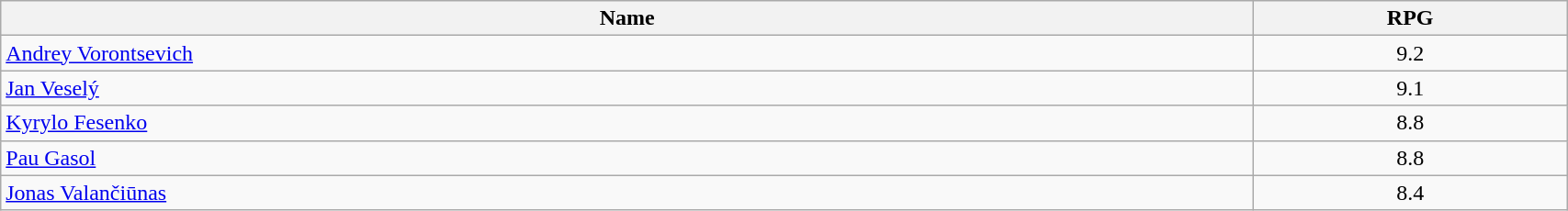<table class="wikitable" style="width:90%;">
<tr>
<th style="width:80%;">Name</th>
<th style="width:20%;">RPG</th>
</tr>
<tr>
<td> <a href='#'>Andrey Vorontsevich</a></td>
<td align=center>9.2</td>
</tr>
<tr>
<td> <a href='#'>Jan Veselý</a></td>
<td align=center>9.1</td>
</tr>
<tr>
<td> <a href='#'>Kyrylo Fesenko</a></td>
<td align=center>8.8</td>
</tr>
<tr>
<td> <a href='#'>Pau Gasol</a></td>
<td align=center>8.8</td>
</tr>
<tr>
<td> <a href='#'>Jonas Valančiūnas</a></td>
<td align=center>8.4</td>
</tr>
</table>
